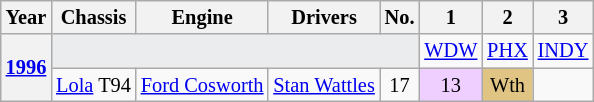<table class="wikitable" style="text-align:center; font-size:85%">
<tr>
<th>Year</th>
<th>Chassis</th>
<th>Engine</th>
<th>Drivers</th>
<th>No.</th>
<th>1</th>
<th>2</th>
<th>3</th>
</tr>
<tr>
<th rowspan=2><a href='#'>1996</a></th>
<td colspan=4 style="background:#EBECEE;"></td>
<td><a href='#'>WDW</a></td>
<td><a href='#'>PHX</a></td>
<td><a href='#'>INDY</a></td>
</tr>
<tr>
<td><a href='#'>Lola</a> T94</td>
<td><a href='#'>Ford Cosworth</a></td>
<td align=left> <a href='#'>Stan Wattles</a></td>
<td rowspan=2>17</td>
<td style="background:#EFCFFF;" align=center>13</td>
<td style="background:#DFC484;" align=center>Wth</td>
<td></td>
</tr>
</table>
